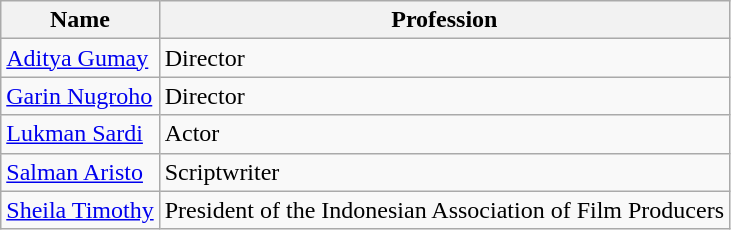<table class=wikitable>
<tr>
<th>Name</th>
<th>Profession</th>
</tr>
<tr>
<td><a href='#'>Aditya Gumay</a></td>
<td>Director</td>
</tr>
<tr>
<td><a href='#'>Garin Nugroho</a></td>
<td>Director</td>
</tr>
<tr>
<td><a href='#'>Lukman Sardi</a></td>
<td>Actor</td>
</tr>
<tr>
<td><a href='#'>Salman Aristo</a></td>
<td>Scriptwriter</td>
</tr>
<tr>
<td><a href='#'>Sheila Timothy</a></td>
<td>President of the Indonesian Association of Film Producers</td>
</tr>
</table>
